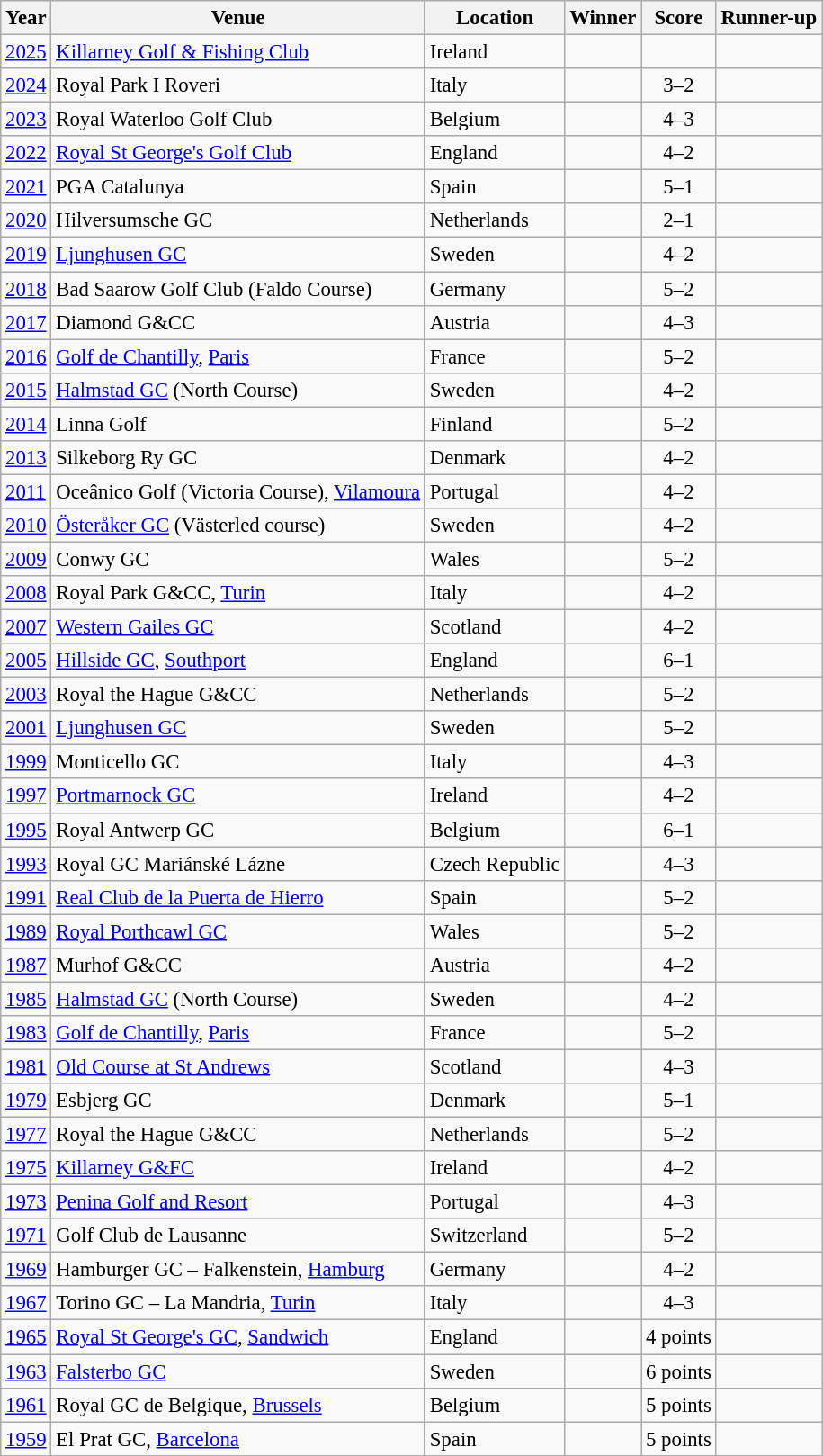<table class="wikitable sortable" style="font-size:95%;">
<tr>
<th>Year</th>
<th>Venue</th>
<th>Location</th>
<th>Winner</th>
<th>Score</th>
<th>Runner-up</th>
</tr>
<tr>
<td><a href='#'>2025</a></td>
<td><a href='#'>Killarney Golf & Fishing Club</a></td>
<td>Ireland</td>
<td></td>
<td></td>
<td></td>
</tr>
<tr>
<td><a href='#'>2024</a></td>
<td>Royal Park I Roveri</td>
<td>Italy</td>
<td></td>
<td align=center>3–2</td>
<td></td>
</tr>
<tr>
<td><a href='#'>2023</a></td>
<td>Royal Waterloo Golf Club</td>
<td>Belgium</td>
<td></td>
<td align="center">4–3</td>
<td></td>
</tr>
<tr>
<td><a href='#'>2022</a></td>
<td><a href='#'>Royal St George's Golf Club</a></td>
<td>England</td>
<td></td>
<td align="center">4–2</td>
<td></td>
</tr>
<tr>
<td><a href='#'>2021</a></td>
<td>PGA Catalunya</td>
<td>Spain</td>
<td></td>
<td align="center">5–1</td>
<td></td>
</tr>
<tr>
<td><a href='#'>2020</a></td>
<td>Hilversumsche GC</td>
<td>Netherlands</td>
<td></td>
<td align="center">2–1</td>
<td></td>
</tr>
<tr>
<td><a href='#'>2019</a></td>
<td><a href='#'>Ljunghusen GC</a></td>
<td>Sweden</td>
<td></td>
<td align=center>4–2</td>
<td></td>
</tr>
<tr>
<td><a href='#'>2018</a></td>
<td>Bad Saarow Golf Club (Faldo Course)</td>
<td>Germany</td>
<td></td>
<td align=center>5–2</td>
<td></td>
</tr>
<tr>
<td><a href='#'>2017</a></td>
<td>Diamond G&CC</td>
<td>Austria</td>
<td></td>
<td align=center>4–3</td>
<td></td>
</tr>
<tr>
<td><a href='#'>2016</a></td>
<td><a href='#'>Golf de Chantilly</a>, <a href='#'>Paris</a></td>
<td>France</td>
<td></td>
<td align=center>5–2</td>
<td></td>
</tr>
<tr>
<td><a href='#'>2015</a></td>
<td><a href='#'>Halmstad GC</a> (North Course)</td>
<td>Sweden</td>
<td></td>
<td align=center>4–2</td>
<td></td>
</tr>
<tr>
<td><a href='#'>2014</a></td>
<td>Linna Golf</td>
<td>Finland</td>
<td></td>
<td align=center>5–2</td>
<td></td>
</tr>
<tr>
<td><a href='#'>2013</a></td>
<td>Silkeborg Ry GC</td>
<td>Denmark</td>
<td></td>
<td align=center>4–2</td>
<td></td>
</tr>
<tr>
<td><a href='#'>2011</a></td>
<td>Oceânico Golf (Victoria Course), <a href='#'>Vilamoura</a></td>
<td>Portugal</td>
<td></td>
<td align=center>4–2</td>
<td></td>
</tr>
<tr>
<td><a href='#'>2010</a></td>
<td><a href='#'>Österåker GC</a> (Västerled course)</td>
<td>Sweden</td>
<td></td>
<td align=center>4–2</td>
<td></td>
</tr>
<tr>
<td><a href='#'>2009</a></td>
<td>Conwy GC</td>
<td>Wales</td>
<td></td>
<td align=center>5–2</td>
<td></td>
</tr>
<tr>
<td><a href='#'>2008</a></td>
<td>Royal Park G&CC, <a href='#'>Turin</a></td>
<td>Italy</td>
<td></td>
<td align=center>4–2</td>
<td></td>
</tr>
<tr>
<td><a href='#'>2007</a></td>
<td><a href='#'>Western Gailes GC</a></td>
<td>Scotland</td>
<td></td>
<td align=center>4–2</td>
<td></td>
</tr>
<tr>
<td><a href='#'>2005</a></td>
<td><a href='#'>Hillside GC</a>, <a href='#'>Southport</a></td>
<td>England</td>
<td></td>
<td align=center>6–1</td>
<td></td>
</tr>
<tr>
<td><a href='#'>2003</a></td>
<td>Royal the Hague G&CC</td>
<td>Netherlands</td>
<td></td>
<td align=center>5–2</td>
<td></td>
</tr>
<tr>
<td><a href='#'>2001</a></td>
<td><a href='#'>Ljunghusen GC</a></td>
<td>Sweden</td>
<td></td>
<td align=center>5–2</td>
<td></td>
</tr>
<tr>
<td><a href='#'>1999</a></td>
<td>Monticello GC</td>
<td>Italy</td>
<td></td>
<td align=center>4–3</td>
<td></td>
</tr>
<tr>
<td><a href='#'>1997</a></td>
<td><a href='#'>Portmarnock GC</a></td>
<td>Ireland</td>
<td></td>
<td align=center>4–2</td>
<td></td>
</tr>
<tr>
<td><a href='#'>1995</a></td>
<td>Royal Antwerp GC</td>
<td>Belgium</td>
<td></td>
<td align=center>6–1</td>
<td></td>
</tr>
<tr>
<td><a href='#'>1993</a></td>
<td>Royal GC Mariánské Lázne</td>
<td>Czech Republic</td>
<td></td>
<td align=center>4–3</td>
<td></td>
</tr>
<tr>
<td><a href='#'>1991</a></td>
<td><a href='#'>Real Club de la Puerta de Hierro</a></td>
<td>Spain</td>
<td></td>
<td align=center>5–2</td>
<td></td>
</tr>
<tr>
<td><a href='#'>1989</a></td>
<td><a href='#'>Royal Porthcawl GC</a></td>
<td>Wales</td>
<td></td>
<td align=center>5–2</td>
<td></td>
</tr>
<tr>
<td><a href='#'>1987</a></td>
<td>Murhof G&CC</td>
<td>Austria</td>
<td></td>
<td align=center>4–2</td>
<td></td>
</tr>
<tr>
<td><a href='#'>1985</a></td>
<td><a href='#'>Halmstad GC</a> (North Course)</td>
<td>Sweden</td>
<td></td>
<td align=center>4–2</td>
<td></td>
</tr>
<tr>
<td><a href='#'>1983</a></td>
<td><a href='#'>Golf de Chantilly</a>, <a href='#'>Paris</a></td>
<td>France</td>
<td></td>
<td align=center>5–2</td>
<td></td>
</tr>
<tr>
<td><a href='#'>1981</a></td>
<td><a href='#'>Old Course at St Andrews</a></td>
<td>Scotland</td>
<td></td>
<td align=center>4–3</td>
<td></td>
</tr>
<tr>
<td><a href='#'>1979</a></td>
<td>Esbjerg GC</td>
<td>Denmark</td>
<td></td>
<td align=center>5–1</td>
<td></td>
</tr>
<tr>
<td><a href='#'>1977</a></td>
<td>Royal the Hague G&CC</td>
<td>Netherlands</td>
<td></td>
<td align=center>5–2</td>
<td></td>
</tr>
<tr>
<td><a href='#'>1975</a></td>
<td><a href='#'>Killarney G&FC</a></td>
<td>Ireland</td>
<td></td>
<td align=center>4–2</td>
<td></td>
</tr>
<tr>
<td><a href='#'>1973</a></td>
<td><a href='#'>Penina Golf and Resort</a></td>
<td>Portugal</td>
<td></td>
<td align=center>4–3</td>
<td></td>
</tr>
<tr>
<td><a href='#'>1971</a></td>
<td>Golf Club de Lausanne</td>
<td>Switzerland</td>
<td></td>
<td align=center>5–2</td>
<td></td>
</tr>
<tr>
<td><a href='#'>1969</a></td>
<td>Hamburger GC – Falkenstein, <a href='#'>Hamburg</a></td>
<td>Germany</td>
<td></td>
<td align=center>4–2</td>
<td></td>
</tr>
<tr>
<td><a href='#'>1967</a></td>
<td>Torino GC – La Mandria, <a href='#'>Turin</a></td>
<td>Italy</td>
<td></td>
<td align=center>4–3</td>
<td></td>
</tr>
<tr>
<td><a href='#'>1965</a></td>
<td><a href='#'>Royal St George's GC</a>, <a href='#'>Sandwich</a></td>
<td>England</td>
<td></td>
<td align=center>4 points</td>
<td></td>
</tr>
<tr>
<td><a href='#'>1963</a></td>
<td><a href='#'>Falsterbo GC</a></td>
<td>Sweden</td>
<td></td>
<td align=center>6 points</td>
<td></td>
</tr>
<tr>
<td><a href='#'>1961</a></td>
<td>Royal GC de Belgique, <a href='#'>Brussels</a></td>
<td>Belgium</td>
<td></td>
<td align=center>5 points</td>
<td></td>
</tr>
<tr>
<td><a href='#'>1959</a></td>
<td>El Prat GC, <a href='#'>Barcelona</a></td>
<td>Spain</td>
<td></td>
<td align=center>5 points</td>
<td></td>
</tr>
</table>
